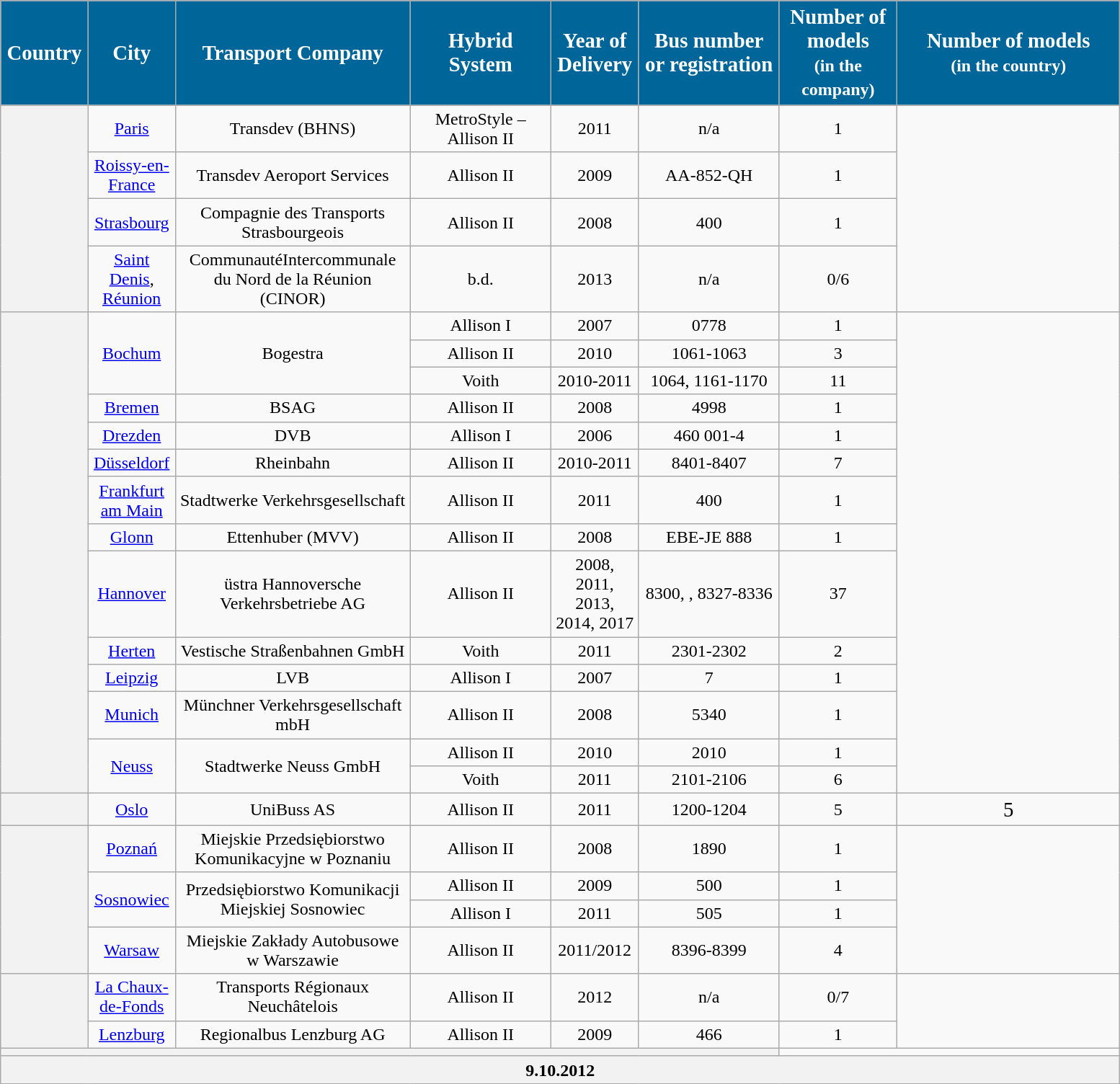<table class="wikitable" width=82% style="text-align:center">
<tr style="font-size: 120%;">
<th style="background:#006699; color:white; width:6%;">Country</th>
<th style="background:#006699; color:white; width:6%;">City</th>
<th style="background:#006699; color:white; width:20%;">Transport Company</th>
<th style="background:#006699; color:white; width:12%;">Hybrid System</th>
<th style="background:#006699; color:white; width:6%;">Year of Delivery</th>
<th style="background:#006699; color:white; width:12%;">Bus number<br>or registration</th>
<th style="background:#006699; color:white; width:10%;">Number of models<br><small>(in the company)</small></th>
<th style="background:#006699; color:white; width:19%;">Number of models<br><small>(in the country)</small></th>
</tr>
<tr>
<th rowspan=4></th>
<td><a href='#'>Paris</a></td>
<td>Transdev (BHNS)</td>
<td>MetroStyle – Allison II</td>
<td>2011</td>
<td>n/a</td>
<td>1</td>
<td rowspan=4></td>
</tr>
<tr>
<td><a href='#'>Roissy-en-France</a></td>
<td>Transdev Aeroport Services</td>
<td>Allison II</td>
<td>2009</td>
<td>AA-852-QH</td>
<td>1</td>
</tr>
<tr>
<td><a href='#'>Strasbourg</a></td>
<td>Compagnie des Transports Strasbourgeois</td>
<td>Allison II</td>
<td>2008</td>
<td>400</td>
<td>1</td>
</tr>
<tr>
<td><a href='#'>Saint Denis</a>, <a href='#'>Réunion</a></td>
<td>CommunautéIntercommunale du Nord de la Réunion (CINOR)</td>
<td>b.d.</td>
<td>2013</td>
<td>n/a</td>
<td>0/6</td>
</tr>
<tr>
<th rowspan=14></th>
<td rowspan=3><a href='#'>Bochum</a></td>
<td rowspan=3>Bogestra</td>
<td>Allison I</td>
<td>2007</td>
<td>0778</td>
<td>1</td>
<td rowspan=14></td>
</tr>
<tr>
<td>Allison II</td>
<td>2010</td>
<td>1061-1063</td>
<td>3</td>
</tr>
<tr>
<td>Voith</td>
<td>2010-2011</td>
<td>1064, 1161-1170</td>
<td>11</td>
</tr>
<tr>
<td><a href='#'>Bremen</a></td>
<td>BSAG</td>
<td>Allison II</td>
<td>2008</td>
<td>4998</td>
<td>1</td>
</tr>
<tr>
<td><a href='#'>Drezden</a></td>
<td>DVB</td>
<td>Allison I</td>
<td>2006</td>
<td>460 001-4</td>
<td>1</td>
</tr>
<tr>
<td><a href='#'>Düsseldorf</a></td>
<td>Rheinbahn</td>
<td>Allison II</td>
<td>2010-2011</td>
<td>8401-8407</td>
<td>7</td>
</tr>
<tr>
<td><a href='#'>Frankfurt am Main</a></td>
<td>Stadtwerke Verkehrsgesellschaft</td>
<td>Allison II</td>
<td>2011</td>
<td>400</td>
<td>1</td>
</tr>
<tr>
<td><a href='#'>Glonn</a></td>
<td>Ettenhuber (MVV)</td>
<td>Allison II</td>
<td>2008</td>
<td>EBE-JE 888</td>
<td>1</td>
</tr>
<tr>
<td><a href='#'>Hannover</a></td>
<td>üstra Hannoversche Verkehrsbetriebe AG</td>
<td>Allison II</td>
<td>2008, 2011, 2013, 2014, 2017</td>
<td>8300, , 8327-8336</td>
<td>37 </td>
</tr>
<tr>
<td><a href='#'>Herten</a></td>
<td>Vestische Straßenbahnen GmbH</td>
<td>Voith</td>
<td>2011</td>
<td>2301-2302</td>
<td>2</td>
</tr>
<tr>
<td><a href='#'>Leipzig</a></td>
<td>LVB</td>
<td>Allison I</td>
<td>2007</td>
<td>7</td>
<td>1</td>
</tr>
<tr>
<td><a href='#'>Munich</a></td>
<td>Münchner Verkehrsgesellschaft mbH</td>
<td>Allison II</td>
<td>2008</td>
<td>5340</td>
<td>1</td>
</tr>
<tr>
<td rowspan=2><a href='#'>Neuss</a></td>
<td rowspan=2>Stadtwerke Neuss GmbH</td>
<td>Allison II</td>
<td>2010</td>
<td>2010</td>
<td>1</td>
</tr>
<tr>
<td>Voith</td>
<td>2011</td>
<td>2101-2106</td>
<td>6</td>
</tr>
<tr>
<th rowspan=1></th>
<td><a href='#'>Oslo</a></td>
<td>UniBuss AS</td>
<td>Allison II</td>
<td>2011</td>
<td>1200-1204</td>
<td>5</td>
<td><big>5</big></td>
</tr>
<tr>
<th rowspan=4></th>
<td><a href='#'>Poznań</a></td>
<td>Miejskie Przedsiębiorstwo Komunikacyjne w Poznaniu</td>
<td>Allison II</td>
<td>2008</td>
<td>1890</td>
<td>1</td>
<td rowspan=4></td>
</tr>
<tr>
<td rowspan=2><a href='#'>Sosnowiec</a></td>
<td rowspan=2>Przedsiębiorstwo Komunikacji Miejskiej Sosnowiec</td>
<td>Allison II</td>
<td>2009</td>
<td>500</td>
<td>1</td>
</tr>
<tr>
<td>Allison I </td>
<td>2011</td>
<td>505</td>
<td>1</td>
</tr>
<tr>
<td><a href='#'>Warsaw</a></td>
<td>Miejskie Zakłady Autobusowe w Warszawie</td>
<td>Allison II</td>
<td>2011/2012</td>
<td>8396-8399</td>
<td>4</td>
</tr>
<tr>
<th rowspan=2></th>
<td><a href='#'>La Chaux-de-Fonds</a></td>
<td>Transports Régionaux Neuchâtelois</td>
<td>Allison II</td>
<td>2012</td>
<td>n/a</td>
<td>0/7</td>
<td rowspan=2></td>
</tr>
<tr>
<td><a href='#'>Lenzburg</a></td>
<td>Regionalbus Lenzburg AG </td>
<td>Allison II</td>
<td>2009</td>
<td>466</td>
<td>1</td>
</tr>
<tr>
<th colspan=6></th>
<td colspan=2></td>
</tr>
<tr>
<th colspan=8> 9.10.2012</th>
</tr>
</table>
